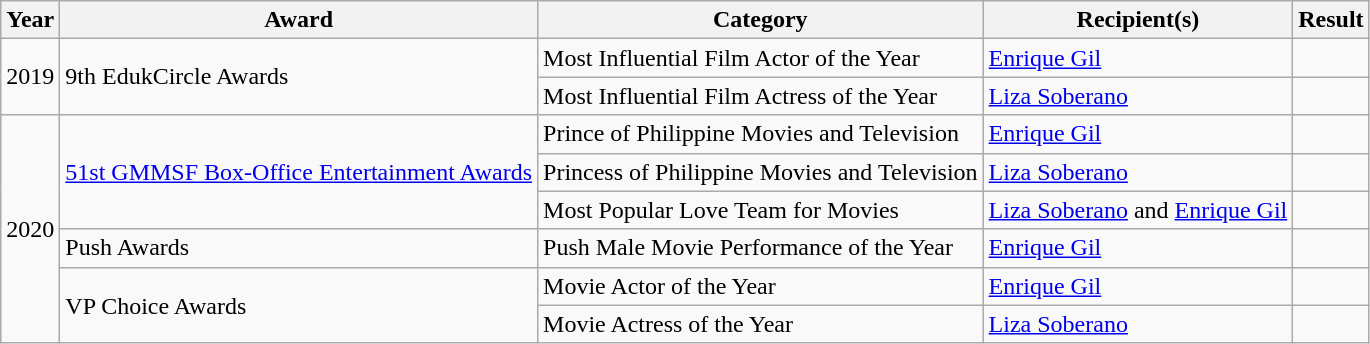<table class="wikitable">
<tr>
<th>Year</th>
<th>Award</th>
<th>Category</th>
<th>Recipient(s)</th>
<th>Result</th>
</tr>
<tr>
<td rowspan=2>2019</td>
<td rowspan=2>9th EdukCircle Awards</td>
<td>Most Influential Film Actor of the Year</td>
<td><a href='#'>Enrique Gil</a></td>
<td></td>
</tr>
<tr>
<td>Most Influential Film Actress of the Year</td>
<td><a href='#'>Liza Soberano</a></td>
<td></td>
</tr>
<tr>
<td rowspan=6>2020</td>
<td rowspan=3><a href='#'>51st GMMSF Box-Office Entertainment Awards</a></td>
<td>Prince of Philippine Movies and Television</td>
<td><a href='#'>Enrique Gil</a></td>
<td></td>
</tr>
<tr>
<td>Princess of Philippine Movies and Television</td>
<td><a href='#'>Liza Soberano</a></td>
<td></td>
</tr>
<tr>
<td>Most Popular Love Team for Movies</td>
<td><a href='#'>Liza Soberano</a> and <a href='#'>Enrique Gil</a></td>
<td></td>
</tr>
<tr>
<td rowspan=1>Push Awards</td>
<td>Push Male Movie Performance of the Year</td>
<td><a href='#'>Enrique Gil</a></td>
<td></td>
</tr>
<tr>
<td rowspan=2>VP Choice Awards</td>
<td>Movie Actor of the Year</td>
<td><a href='#'>Enrique Gil</a></td>
<td></td>
</tr>
<tr>
<td>Movie Actress of the Year</td>
<td><a href='#'>Liza Soberano</a></td>
<td></td>
</tr>
</table>
